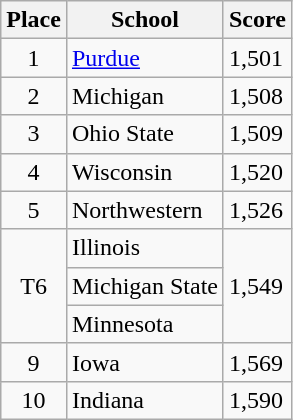<table class=wikitable>
<tr>
<th>Place</th>
<th>School</th>
<th>Score</th>
</tr>
<tr>
<td align=center>1</td>
<td><a href='#'>Purdue</a></td>
<td>1,501</td>
</tr>
<tr>
<td align=center>2</td>
<td>Michigan</td>
<td>1,508</td>
</tr>
<tr>
<td align=center>3</td>
<td>Ohio State</td>
<td>1,509</td>
</tr>
<tr>
<td align=center>4</td>
<td>Wisconsin</td>
<td>1,520</td>
</tr>
<tr>
<td align=center>5</td>
<td>Northwestern</td>
<td>1,526</td>
</tr>
<tr>
<td align=center rowspan=3>T6</td>
<td>Illinois</td>
<td rowspan=3>1,549</td>
</tr>
<tr>
<td>Michigan State</td>
</tr>
<tr>
<td>Minnesota</td>
</tr>
<tr>
<td align=center>9</td>
<td>Iowa</td>
<td>1,569</td>
</tr>
<tr>
<td align=center>10</td>
<td>Indiana</td>
<td>1,590</td>
</tr>
</table>
